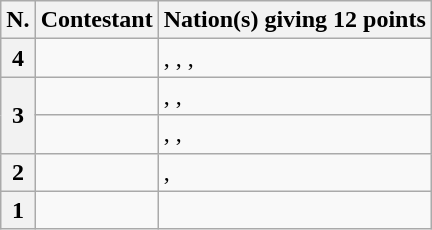<table class="wikitable plainrowheaders">
<tr>
<th scope="col">N.</th>
<th scope="col">Contestant</th>
<th scope="col">Nation(s) giving 12 points</th>
</tr>
<tr>
<th scope="row">4</th>
<td></td>
<td>, , , </td>
</tr>
<tr>
<th scope="row" rowspan="2">3</th>
<td></td>
<td>, , </td>
</tr>
<tr>
<td><strong></strong></td>
<td>, , </td>
</tr>
<tr>
<th scope="row">2</th>
<td></td>
<td>, </td>
</tr>
<tr>
<th scope="row">1</th>
<td></td>
<td></td>
</tr>
</table>
